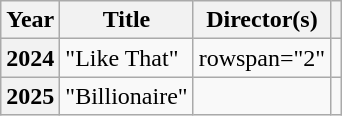<table class="wikitable plainrowheaders sortable">
<tr>
<th scope="col">Year</th>
<th scope="col">Title</th>
<th scope="col">Director(s)</th>
<th scope="col" class="unsortable"></th>
</tr>
<tr>
<th scope="row">2024</th>
<td>"Like That" </td>
<td>rowspan="2" </td>
<td style="text-align:center"></td>
</tr>
<tr>
<th scope="row">2025</th>
<td>"Billionaire" </td>
<td style="text-align:center"></td>
</tr>
</table>
